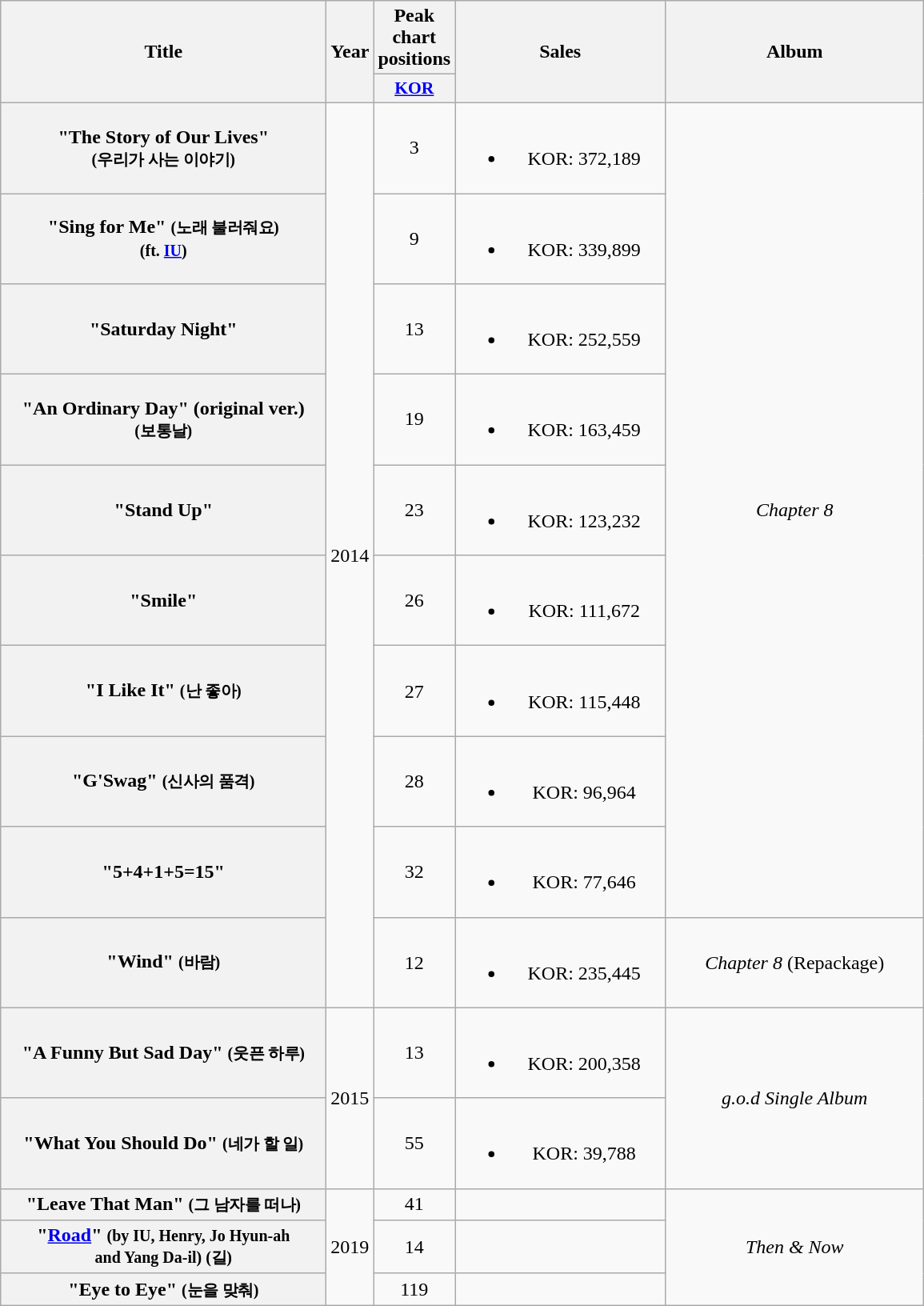<table class="wikitable plainrowheaders" style="text-align:center;" border="1">
<tr>
<th scope="col" rowspan="2" style="width:16.5em;">Title</th>
<th scope="col" rowspan="2">Year</th>
<th scope="col">Peak chart positions</th>
<th scope="col" rowspan="2" style="width:10.5em;">Sales</th>
<th scope="col" rowspan="2" style="width:13em;">Album</th>
</tr>
<tr>
<th scope="col" style="width:3em;font-size:90%;"><a href='#'>KOR</a><br></th>
</tr>
<tr>
<th scope="row">"The Story of Our Lives" <br> <small>(우리가 사는 이야기)</small></th>
<td rowspan="10">2014</td>
<td>3</td>
<td><br><ul><li>KOR: 372,189</li></ul></td>
<td rowspan="9"><em>Chapter 8</em></td>
</tr>
<tr>
<th scope="row">"Sing for Me" <small>(노래 불러줘요)</small><br><small>(ft. <a href='#'>IU</a>)</small></th>
<td>9</td>
<td><br><ul><li>KOR: 339,899</li></ul></td>
</tr>
<tr>
<th scope="row">"Saturday Night"</th>
<td>13</td>
<td><br><ul><li>KOR: 252,559</li></ul></td>
</tr>
<tr>
<th scope="row">"An Ordinary Day" (original ver.) <br> <small>(보통날)</small></th>
<td>19</td>
<td><br><ul><li>KOR: 163,459</li></ul></td>
</tr>
<tr>
<th scope="row">"Stand Up"</th>
<td>23</td>
<td><br><ul><li>KOR: 123,232</li></ul></td>
</tr>
<tr>
<th scope="row">"Smile"</th>
<td>26</td>
<td><br><ul><li>KOR: 111,672</li></ul></td>
</tr>
<tr>
<th scope="row">"I Like It" <small>(난 좋아)</small></th>
<td>27</td>
<td><br><ul><li>KOR: 115,448</li></ul></td>
</tr>
<tr>
<th scope="row">"G'Swag" <small>(신사의 품격)</small></th>
<td>28</td>
<td><br><ul><li>KOR: 96,964</li></ul></td>
</tr>
<tr>
<th scope="row">"5+4+1+5=15"</th>
<td>32</td>
<td><br><ul><li>KOR: 77,646</li></ul></td>
</tr>
<tr>
<th scope="row">"Wind" <small>(바람)</small></th>
<td>12</td>
<td><br><ul><li>KOR: 235,445</li></ul></td>
<td><em>Chapter 8</em> (Repackage)</td>
</tr>
<tr>
<th scope="row">"A Funny But Sad Day" <small>(웃픈 하루)</small></th>
<td rowspan="2">2015</td>
<td>13</td>
<td><br><ul><li>KOR: 200,358</li></ul></td>
<td rowspan="2"><em>g.o.d Single Album</em></td>
</tr>
<tr>
<th scope="row">"What You Should Do" <small>(네가 할 일)</small></th>
<td>55</td>
<td><br><ul><li>KOR: 39,788</li></ul></td>
</tr>
<tr>
<th scope="row">"Leave That Man" <small>(그 남자를 떠나)</small></th>
<td rowspan="3">2019</td>
<td>41</td>
<td></td>
<td rowspan="3"><em>Then & Now</em></td>
</tr>
<tr>
<th scope="row">"<a href='#'>Road</a>" <small>(by IU, Henry, Jo Hyun-ah <br> and Yang Da-il) (길)</small></th>
<td>14</td>
<td></td>
</tr>
<tr>
<th scope="row">"Eye to Eye" <small>(눈을 맞춰)</small></th>
<td>119</td>
<td></td>
</tr>
</table>
